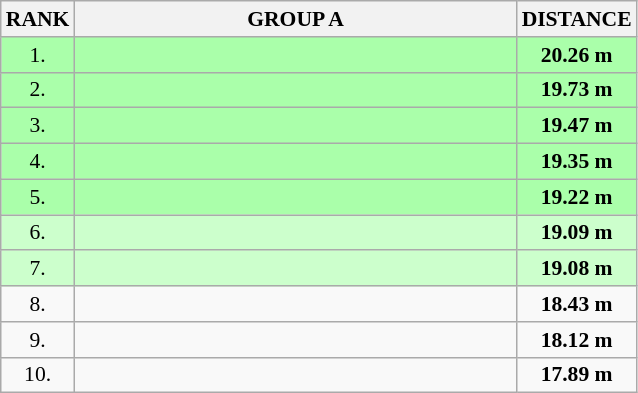<table class="wikitable" style="border-collapse: collapse; font-size: 90%;">
<tr>
<th>RANK</th>
<th style="width: 20em">GROUP A</th>
<th style="width: 5em">DISTANCE</th>
</tr>
<tr bgcolor=#AAFFAA>
<td align="center">1.</td>
<td></td>
<td align="center"><strong>20.26 m </strong></td>
</tr>
<tr bgcolor=#AAFFAA>
<td align="center">2.</td>
<td></td>
<td align="center"><strong>19.73 m </strong></td>
</tr>
<tr bgcolor=#AAFFAA>
<td align="center">3.</td>
<td></td>
<td align="center"><strong>19.47 m </strong></td>
</tr>
<tr bgcolor=#AAFFAA>
<td align="center">4.</td>
<td></td>
<td align="center"><strong>19.35 m </strong></td>
</tr>
<tr bgcolor=#AAFFAA>
<td align="center">5.</td>
<td></td>
<td align="center"><strong>19.22 m </strong></td>
</tr>
<tr bgcolor=#CCFFCC>
<td align="center">6.</td>
<td></td>
<td align="center"><strong>19.09 m </strong></td>
</tr>
<tr bgcolor=#CCFFCC>
<td align="center">7.</td>
<td></td>
<td align="center"><strong>19.08 m </strong></td>
</tr>
<tr>
<td align="center">8.</td>
<td></td>
<td align="center"><strong>18.43 m </strong></td>
</tr>
<tr>
<td align="center">9.</td>
<td></td>
<td align="center"><strong>18.12 m </strong></td>
</tr>
<tr>
<td align="center">10.</td>
<td></td>
<td align="center"><strong>17.89 m </strong></td>
</tr>
</table>
